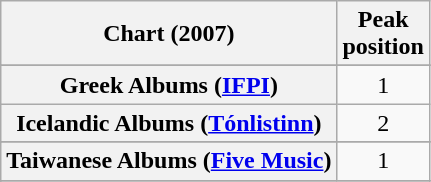<table class="wikitable sortable plainrowheaders" style="text-align:center">
<tr>
<th scope="col">Chart (2007)</th>
<th scope="col">Peak<br>position</th>
</tr>
<tr>
</tr>
<tr>
</tr>
<tr>
</tr>
<tr>
</tr>
<tr>
</tr>
<tr>
</tr>
<tr>
</tr>
<tr>
</tr>
<tr>
</tr>
<tr>
<th scope="row">Greek Albums (<a href='#'>IFPI</a>)</th>
<td>1</td>
</tr>
<tr>
<th scope="row">Icelandic Albums (<a href='#'>Tónlistinn</a>)</th>
<td>2</td>
</tr>
<tr>
</tr>
<tr>
</tr>
<tr>
</tr>
<tr>
</tr>
<tr>
</tr>
<tr>
</tr>
<tr>
</tr>
<tr>
</tr>
<tr>
</tr>
<tr>
<th scope="row">Taiwanese Albums (<a href='#'>Five Music</a>)</th>
<td>1</td>
</tr>
<tr>
</tr>
<tr>
</tr>
<tr>
</tr>
<tr>
</tr>
</table>
